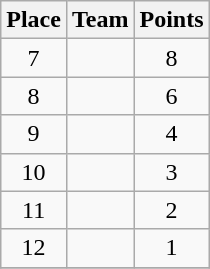<table class="wikitable" style="text-align:center; padding-bottom:0;">
<tr>
<th>Place</th>
<th style="text-align:left;">Team</th>
<th>Points</th>
</tr>
<tr>
<td>7</td>
<td align=left></td>
<td>8</td>
</tr>
<tr>
<td>8</td>
<td align=left></td>
<td>6</td>
</tr>
<tr>
<td>9</td>
<td align=left></td>
<td>4</td>
</tr>
<tr>
<td>10</td>
<td align=left></td>
<td>3</td>
</tr>
<tr>
<td>11</td>
<td align=left></td>
<td>2</td>
</tr>
<tr>
<td>12</td>
<td align=left></td>
<td>1</td>
</tr>
<tr>
</tr>
</table>
